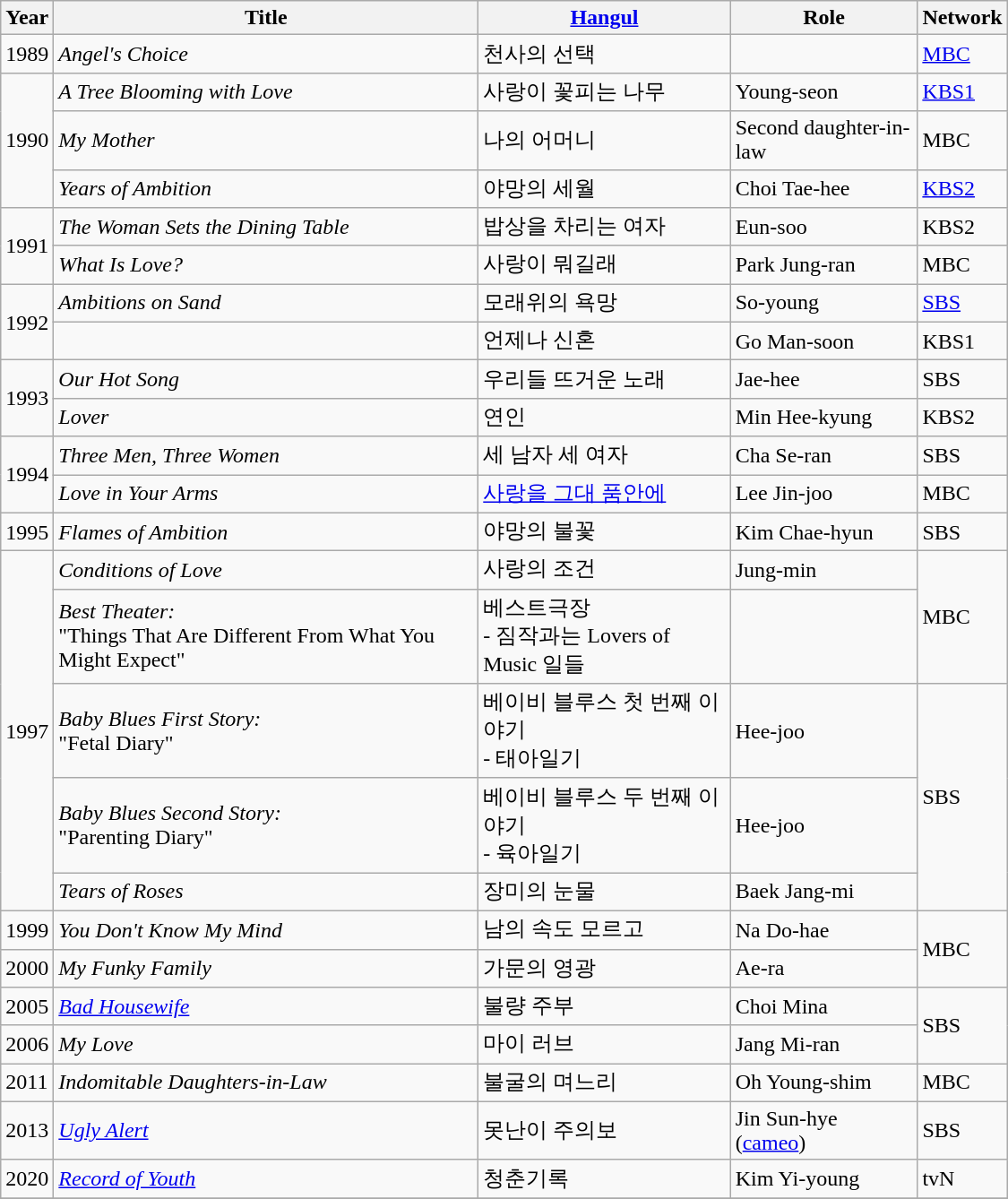<table class="wikitable" style="width:750px">
<tr>
<th width=10>Year</th>
<th>Title</th>
<th><a href='#'>Hangul</a></th>
<th>Role</th>
<th>Network</th>
</tr>
<tr>
<td>1989</td>
<td><em>Angel's Choice</em></td>
<td>천사의 선택</td>
<td></td>
<td><a href='#'>MBC</a></td>
</tr>
<tr>
<td rowspan=3>1990</td>
<td><em>A Tree Blooming with Love</em></td>
<td>사랑이 꽃피는 나무</td>
<td>Young-seon</td>
<td><a href='#'>KBS1</a></td>
</tr>
<tr>
<td><em>My Mother</em></td>
<td>나의 어머니</td>
<td>Second daughter-in-law</td>
<td>MBC</td>
</tr>
<tr>
<td><em>Years of Ambition</em></td>
<td>야망의 세월</td>
<td>Choi Tae-hee</td>
<td><a href='#'>KBS2</a></td>
</tr>
<tr>
<td rowspan=2>1991</td>
<td><em>The Woman Sets the Dining Table</em></td>
<td>밥상을 차리는 여자</td>
<td>Eun-soo</td>
<td>KBS2</td>
</tr>
<tr>
<td><em>What Is Love?</em></td>
<td>사랑이 뭐길래</td>
<td>Park Jung-ran</td>
<td>MBC</td>
</tr>
<tr>
<td rowspan=2>1992</td>
<td><em>Ambitions on Sand</em></td>
<td>모래위의 욕망</td>
<td>So-young</td>
<td><a href='#'>SBS</a></td>
</tr>
<tr>
<td></td>
<td>언제나 신혼</td>
<td>Go Man-soon</td>
<td>KBS1</td>
</tr>
<tr>
<td rowspan=2>1993</td>
<td><em>Our Hot Song</em></td>
<td>우리들 뜨거운 노래</td>
<td>Jae-hee</td>
<td>SBS</td>
</tr>
<tr>
<td><em>Lover</em></td>
<td>연인</td>
<td>Min Hee-kyung</td>
<td>KBS2</td>
</tr>
<tr>
<td rowspan=2>1994</td>
<td><em>Three Men, Three Women</em></td>
<td>세 남자 세 여자</td>
<td>Cha Se-ran</td>
<td>SBS</td>
</tr>
<tr>
<td><em>Love in Your Arms</em></td>
<td><a href='#'>사랑을 그대 품안에</a></td>
<td>Lee Jin-joo</td>
<td>MBC</td>
</tr>
<tr>
<td>1995</td>
<td><em>Flames of Ambition</em></td>
<td>야망의 불꽃</td>
<td>Kim Chae-hyun</td>
<td>SBS</td>
</tr>
<tr>
<td rowspan=5>1997</td>
<td><em>Conditions of Love</em></td>
<td>사랑의 조건</td>
<td>Jung-min</td>
<td rowspan="2">MBC</td>
</tr>
<tr>
<td><em>Best Theater:</em><br>"Things That Are Different From What You Might Expect"</td>
<td>베스트극장 <br> - 짐작과는 Lovers of Music 일들</td>
<td></td>
</tr>
<tr>
<td><em>Baby Blues First Story:</em><br>"Fetal Diary"</td>
<td>베이비 블루스 첫 번째 이야기 <br> - 태아일기</td>
<td>Hee-joo</td>
<td rowspan="3">SBS</td>
</tr>
<tr>
<td><em>Baby Blues Second Story:</em><br>"Parenting Diary"</td>
<td>베이비 블루스 두 번째 이야기 <br> - 육아일기</td>
<td>Hee-joo</td>
</tr>
<tr>
<td><em>Tears of Roses</em></td>
<td>장미의 눈물</td>
<td>Baek Jang-mi</td>
</tr>
<tr>
<td>1999</td>
<td><em>You Don't Know My Mind</em></td>
<td>남의 속도 모르고</td>
<td>Na Do-hae</td>
<td rowspan="2">MBC</td>
</tr>
<tr>
<td>2000</td>
<td><em>My Funky Family</em></td>
<td>가문의 영광</td>
<td>Ae-ra</td>
</tr>
<tr>
<td>2005</td>
<td><em><a href='#'>Bad Housewife</a></em></td>
<td>불량 주부</td>
<td>Choi Mina</td>
<td rowspan="2">SBS</td>
</tr>
<tr>
<td>2006</td>
<td><em>My Love</em></td>
<td>마이 러브</td>
<td>Jang Mi-ran</td>
</tr>
<tr>
<td>2011</td>
<td><em>Indomitable Daughters-in-Law</em></td>
<td>불굴의 며느리</td>
<td>Oh Young-shim</td>
<td>MBC</td>
</tr>
<tr>
<td>2013</td>
<td><em><a href='#'>Ugly Alert</a></em></td>
<td>못난이 주의보</td>
<td>Jin Sun-hye (<a href='#'>cameo</a>)</td>
<td>SBS</td>
</tr>
<tr>
<td>2020</td>
<td><em><a href='#'>Record of Youth</a></em></td>
<td>청춘기록</td>
<td>Kim Yi-young</td>
<td>tvN</td>
</tr>
<tr>
</tr>
</table>
